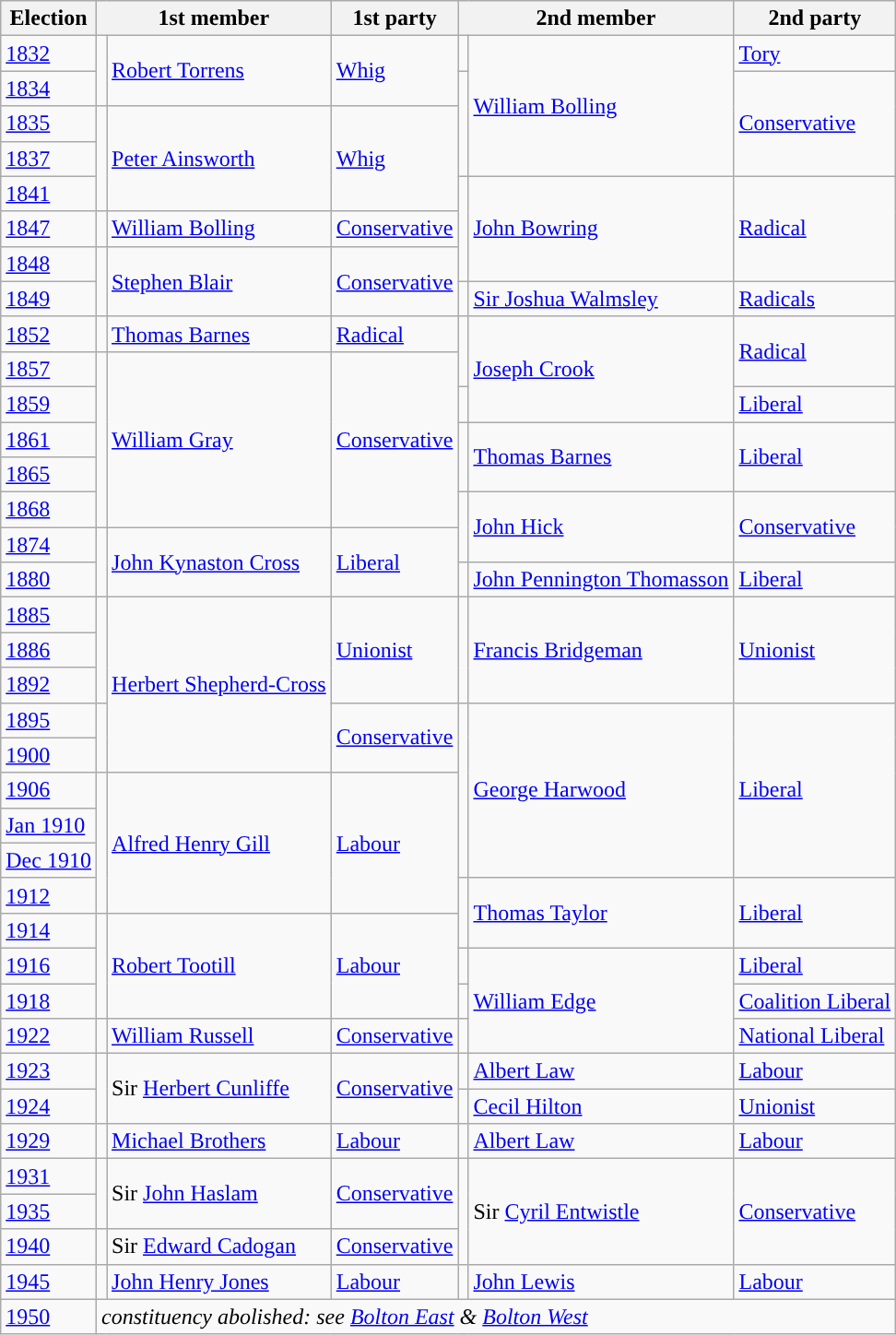<table class="wikitable">
<tr>
<th>Election</th>
<th colspan="2">1st member</th>
<th>1st party</th>
<th colspan="2">2nd member</th>
<th>2nd party</th>
</tr>
<tr>
<td><a href='#'>1832</a></td>
<td rowspan="2" style="color:inherit;background-color: "></td>
<td rowspan="2"><a href='#'>Robert Torrens</a></td>
<td rowspan="2"><a href='#'>Whig</a></td>
<td style="color:inherit;background-color: "></td>
<td rowspan="4"><a href='#'>William Bolling</a></td>
<td><a href='#'>Tory</a></td>
</tr>
<tr>
<td><a href='#'>1834</a></td>
<td rowspan="3" style="color:inherit;background-color: "></td>
<td rowspan="3"><a href='#'>Conservative</a></td>
</tr>
<tr>
<td><a href='#'>1835</a></td>
<td rowspan="3" style="color:inherit;background-color: "></td>
<td rowspan="3"><a href='#'>Peter Ainsworth</a></td>
<td rowspan="3"><a href='#'>Whig</a></td>
</tr>
<tr>
<td><a href='#'>1837</a></td>
</tr>
<tr>
<td><a href='#'>1841</a></td>
<td rowspan="3" style="color:inherit;background-color: "></td>
<td rowspan="3"><a href='#'>John Bowring</a></td>
<td rowspan="3"><a href='#'>Radical</a></td>
</tr>
<tr>
<td><a href='#'>1847</a></td>
<td style="color:inherit;background-color: "></td>
<td><a href='#'>William Bolling</a></td>
<td><a href='#'>Conservative</a></td>
</tr>
<tr>
<td><a href='#'>1848</a></td>
<td rowspan="2" style="color:inherit;background-color: "></td>
<td rowspan="2"><a href='#'>Stephen Blair</a></td>
<td rowspan="2"><a href='#'>Conservative</a></td>
</tr>
<tr>
<td><a href='#'>1849</a></td>
<td style="color:inherit;background-color: "></td>
<td><a href='#'>Sir Joshua Walmsley</a></td>
<td><a href='#'>Radicals</a></td>
</tr>
<tr>
<td><a href='#'>1852</a></td>
<td style="color:inherit;background-color: "></td>
<td><a href='#'>Thomas Barnes</a></td>
<td><a href='#'>Radical</a></td>
<td rowspan="2" style="color:inherit;background-color: "></td>
<td rowspan="3"><a href='#'>Joseph Crook</a></td>
<td rowspan="2"><a href='#'>Radical</a></td>
</tr>
<tr>
<td><a href='#'>1857</a></td>
<td rowspan="5" style="color:inherit;background-color: "></td>
<td rowspan="5"><a href='#'>William Gray</a></td>
<td rowspan="5"><a href='#'>Conservative</a></td>
</tr>
<tr>
<td><a href='#'>1859</a></td>
<td style="color:inherit;background-color: "></td>
<td><a href='#'>Liberal</a></td>
</tr>
<tr>
<td><a href='#'>1861</a></td>
<td rowspan="2" style="color:inherit;background-color: "></td>
<td rowspan="2"><a href='#'>Thomas Barnes</a></td>
<td rowspan="2"><a href='#'>Liberal</a></td>
</tr>
<tr>
<td><a href='#'>1865</a></td>
</tr>
<tr>
<td><a href='#'>1868</a></td>
<td rowspan="2" style="color:inherit;background-color: "></td>
<td rowspan="2"><a href='#'>John Hick</a></td>
<td rowspan="2"><a href='#'>Conservative</a></td>
</tr>
<tr>
<td><a href='#'>1874</a></td>
<td rowspan="2" style="color:inherit;background-color: "></td>
<td rowspan="2"><a href='#'>John Kynaston Cross</a></td>
<td rowspan="2"><a href='#'>Liberal</a></td>
</tr>
<tr>
<td><a href='#'>1880</a></td>
<td style="color:inherit;background-color: "></td>
<td><a href='#'>John Pennington Thomasson</a></td>
<td><a href='#'>Liberal</a></td>
</tr>
<tr>
<td><a href='#'>1885</a></td>
<td rowspan="3" style="color:inherit;background-color: "></td>
<td rowspan="5"><a href='#'>Herbert Shepherd-Cross</a></td>
<td rowspan="3"><a href='#'>Unionist</a></td>
<td rowspan="3" style="color:inherit;background-color: "></td>
<td rowspan="3"><a href='#'>Francis Bridgeman</a></td>
<td rowspan="3"><a href='#'>Unionist</a></td>
</tr>
<tr>
<td><a href='#'>1886</a></td>
</tr>
<tr>
<td><a href='#'>1892</a></td>
</tr>
<tr>
<td><a href='#'>1895</a></td>
<td rowspan="2" style="color:inherit;background-color: "></td>
<td rowspan="2"><a href='#'>Conservative</a></td>
<td rowspan="5" style="color:inherit;background-color: "></td>
<td rowspan="5"><a href='#'>George Harwood</a></td>
<td rowspan="5"><a href='#'>Liberal</a></td>
</tr>
<tr>
<td><a href='#'>1900</a></td>
</tr>
<tr>
<td><a href='#'>1906</a></td>
<td rowspan="4" style="color:inherit;background-color: "></td>
<td rowspan="4"><a href='#'>Alfred Henry Gill</a></td>
<td rowspan="4"><a href='#'>Labour</a></td>
</tr>
<tr>
<td><a href='#'>Jan 1910</a></td>
</tr>
<tr>
<td><a href='#'>Dec 1910</a></td>
</tr>
<tr>
<td><a href='#'>1912</a></td>
<td rowspan="2" style="color:inherit;background-color: "></td>
<td rowspan="2"><a href='#'>Thomas Taylor</a></td>
<td rowspan="2"><a href='#'>Liberal</a></td>
</tr>
<tr>
<td><a href='#'>1914</a></td>
<td rowspan="3" style="color:inherit;background-color: "></td>
<td rowspan="3"><a href='#'>Robert Tootill</a></td>
<td rowspan="3"><a href='#'>Labour</a></td>
</tr>
<tr>
<td><a href='#'>1916</a></td>
<td style="color:inherit;background-color: "></td>
<td rowspan="3"><a href='#'>William Edge</a></td>
<td><a href='#'>Liberal</a></td>
</tr>
<tr>
<td><a href='#'>1918</a></td>
<td style="color:inherit;background-color: "></td>
<td><a href='#'>Coalition Liberal</a></td>
</tr>
<tr>
<td><a href='#'>1922</a></td>
<td style="color:inherit;background-color: "></td>
<td><a href='#'>William Russell</a></td>
<td><a href='#'>Conservative</a></td>
<td style="color:inherit;background-color: "></td>
<td><a href='#'>National Liberal</a></td>
</tr>
<tr>
<td><a href='#'>1923</a></td>
<td rowspan="2" style="color:inherit;background-color: "></td>
<td rowspan="2">Sir <a href='#'>Herbert Cunliffe</a></td>
<td rowspan="2"><a href='#'>Conservative</a></td>
<td style="color:inherit;background-color: "></td>
<td><a href='#'>Albert Law</a></td>
<td><a href='#'>Labour</a></td>
</tr>
<tr>
<td><a href='#'>1924</a></td>
<td style="color:inherit;background-color: "></td>
<td><a href='#'>Cecil Hilton</a></td>
<td><a href='#'>Unionist</a></td>
</tr>
<tr>
<td><a href='#'>1929</a></td>
<td style="color:inherit;background-color: "></td>
<td><a href='#'>Michael Brothers</a></td>
<td><a href='#'>Labour</a></td>
<td style="color:inherit;background-color: "></td>
<td><a href='#'>Albert Law</a></td>
<td><a href='#'>Labour</a></td>
</tr>
<tr>
<td><a href='#'>1931</a></td>
<td rowspan="2" style="color:inherit;background-color: "></td>
<td rowspan="2">Sir <a href='#'>John Haslam</a></td>
<td rowspan="2"><a href='#'>Conservative</a></td>
<td rowspan="3" style="color:inherit;background-color: "></td>
<td rowspan="3">Sir <a href='#'>Cyril Entwistle</a></td>
<td rowspan="3"><a href='#'>Conservative</a></td>
</tr>
<tr>
<td><a href='#'>1935</a></td>
</tr>
<tr>
<td><a href='#'>1940</a></td>
<td style="color:inherit;background-color: "></td>
<td>Sir <a href='#'>Edward Cadogan</a></td>
<td><a href='#'>Conservative</a></td>
</tr>
<tr>
<td><a href='#'>1945</a></td>
<td style="color:inherit;background-color: "></td>
<td><a href='#'>John Henry Jones</a></td>
<td><a href='#'>Labour</a></td>
<td style="color:inherit;background-color: "></td>
<td><a href='#'>John Lewis</a></td>
<td><a href='#'>Labour</a></td>
</tr>
<tr>
<td><a href='#'>1950</a></td>
<td colspan="6"><em>constituency abolished: see <a href='#'>Bolton East</a> & <a href='#'>Bolton West</a></em></td>
</tr>
</table>
